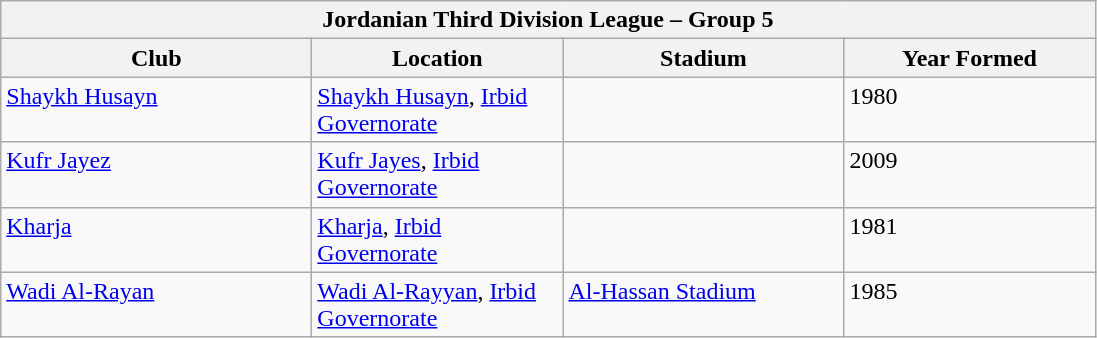<table class="wikitable">
<tr>
<th colspan="4">Jordanian Third Division League – Group 5</th>
</tr>
<tr>
<th style="width:200px;">Club</th>
<th style="width:160px;">Location</th>
<th style="width:180px;">Stadium</th>
<th style="width:160px;">Year Formed</th>
</tr>
<tr style="vertical-align:top;">
<td><a href='#'>Shaykh Husayn</a></td>
<td><a href='#'>Shaykh Husayn</a>, <a href='#'>Irbid Governorate</a></td>
<td></td>
<td>1980</td>
</tr>
<tr style="vertical-align:top;">
<td><a href='#'>Kufr Jayez</a></td>
<td><a href='#'>Kufr Jayes</a>, <a href='#'>Irbid Governorate</a></td>
<td></td>
<td>2009</td>
</tr>
<tr style="vertical-align:top;">
<td><a href='#'>Kharja</a></td>
<td><a href='#'>Kharja</a>, <a href='#'>Irbid Governorate</a></td>
<td></td>
<td>1981</td>
</tr>
<tr style="vertical-align:top;">
<td><a href='#'>Wadi Al-Rayan</a></td>
<td><a href='#'>Wadi Al-Rayyan</a>, <a href='#'>Irbid Governorate</a></td>
<td><a href='#'>Al-Hassan Stadium</a></td>
<td>1985</td>
</tr>
</table>
